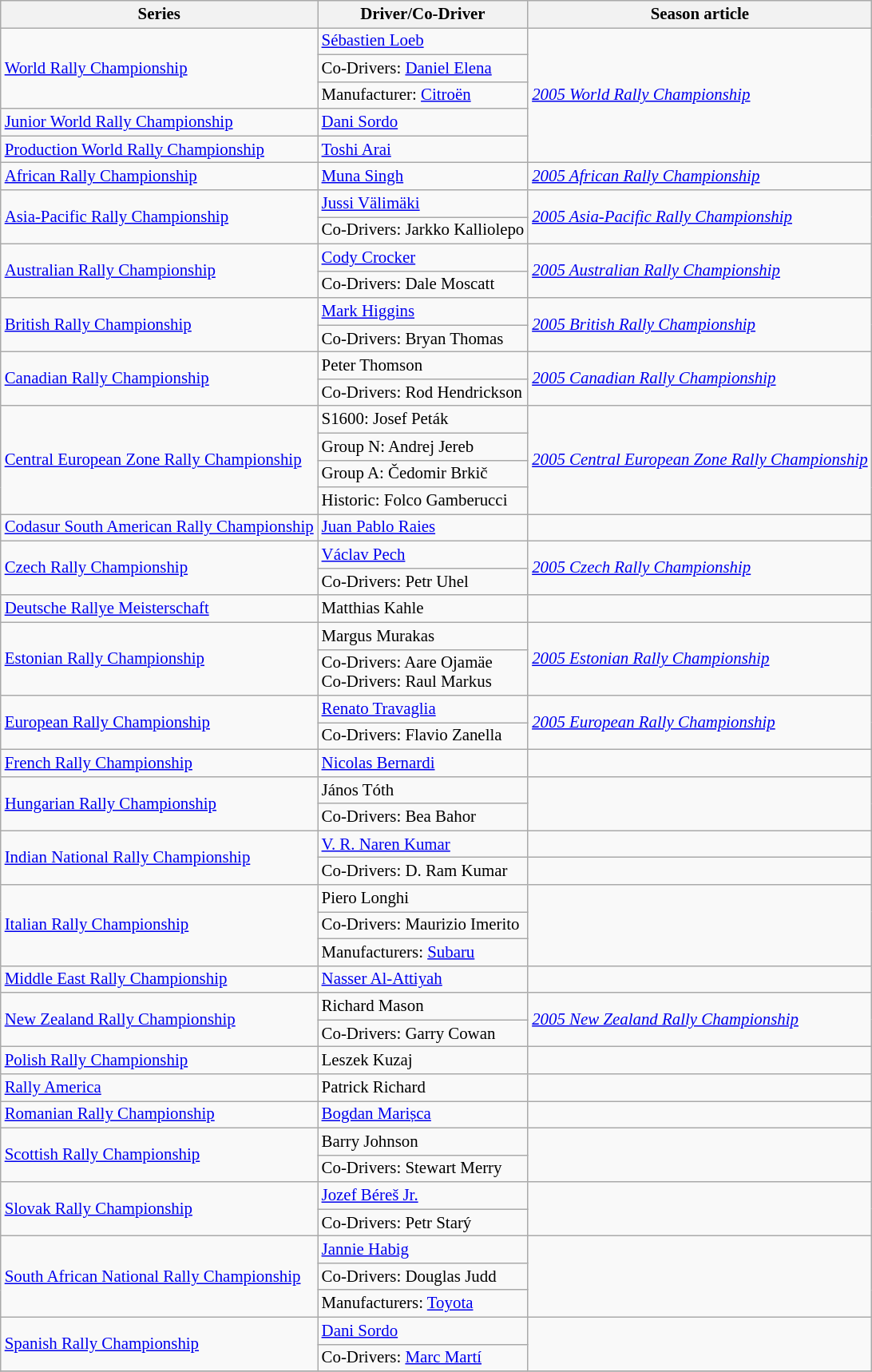<table class="wikitable" style="font-size: 87%;">
<tr>
<th>Series</th>
<th>Driver/Co-Driver</th>
<th>Season article</th>
</tr>
<tr>
<td rowspan=3><a href='#'>World Rally Championship</a></td>
<td> <a href='#'>Sébastien Loeb</a></td>
<td rowspan=5><em><a href='#'>2005 World Rally Championship</a></em></td>
</tr>
<tr>
<td>Co-Drivers:  <a href='#'>Daniel Elena</a></td>
</tr>
<tr>
<td>Manufacturer:  <a href='#'>Citroën</a></td>
</tr>
<tr>
<td><a href='#'>Junior World Rally Championship</a></td>
<td> <a href='#'>Dani Sordo</a></td>
</tr>
<tr>
<td><a href='#'>Production World Rally Championship</a></td>
<td> <a href='#'>Toshi Arai</a></td>
</tr>
<tr>
<td><a href='#'>African Rally Championship</a></td>
<td> <a href='#'>Muna Singh</a></td>
<td><em><a href='#'>2005 African Rally Championship</a></em></td>
</tr>
<tr>
<td rowspan=2><a href='#'>Asia-Pacific Rally Championship</a></td>
<td> <a href='#'>Jussi Välimäki</a></td>
<td rowspan=2><em><a href='#'>2005 Asia-Pacific Rally Championship</a></em></td>
</tr>
<tr>
<td>Co-Drivers:  Jarkko Kalliolepo</td>
</tr>
<tr>
<td rowspan=2><a href='#'>Australian Rally Championship</a></td>
<td> <a href='#'>Cody Crocker</a></td>
<td rowspan=2><em><a href='#'>2005 Australian Rally Championship</a></em></td>
</tr>
<tr>
<td>Co-Drivers:  Dale Moscatt</td>
</tr>
<tr>
<td rowspan=2><a href='#'>British Rally Championship</a></td>
<td> <a href='#'>Mark Higgins</a></td>
<td rowspan=2><em><a href='#'>2005 British Rally Championship</a></em></td>
</tr>
<tr>
<td>Co-Drivers:  Bryan Thomas</td>
</tr>
<tr>
<td rowspan=2><a href='#'>Canadian Rally Championship</a></td>
<td> Peter Thomson</td>
<td rowspan=2><em><a href='#'>2005 Canadian Rally Championship</a></em></td>
</tr>
<tr>
<td>Co-Drivers:  Rod Hendrickson</td>
</tr>
<tr>
<td rowspan=4><a href='#'>Central European Zone Rally Championship</a></td>
<td>S1600:  Josef Peták</td>
<td rowspan=4><em><a href='#'>2005 Central European Zone Rally Championship</a></em></td>
</tr>
<tr>
<td>Group N:  Andrej Jereb</td>
</tr>
<tr>
<td>Group A:  Čedomir Brkič</td>
</tr>
<tr>
<td>Historic:  Folco Gamberucci</td>
</tr>
<tr>
<td><a href='#'>Codasur South American Rally Championship</a></td>
<td> <a href='#'>Juan Pablo Raies</a></td>
<td></td>
</tr>
<tr>
<td rowspan=2><a href='#'>Czech Rally Championship</a></td>
<td> <a href='#'>Václav Pech</a></td>
<td rowspan=2><em><a href='#'>2005 Czech Rally Championship</a></em></td>
</tr>
<tr>
<td>Co-Drivers:  Petr Uhel</td>
</tr>
<tr>
<td><a href='#'>Deutsche Rallye Meisterschaft</a></td>
<td> Matthias Kahle</td>
<td></td>
</tr>
<tr>
<td rowspan=2><a href='#'>Estonian Rally Championship</a></td>
<td> Margus Murakas</td>
<td rowspan=2><em><a href='#'>2005 Estonian Rally Championship</a></em></td>
</tr>
<tr>
<td>Co-Drivers:  Aare Ojamäe<br>Co-Drivers:  Raul Markus</td>
</tr>
<tr>
<td rowspan=2><a href='#'>European Rally Championship</a></td>
<td> <a href='#'>Renato Travaglia</a></td>
<td rowspan=2><em><a href='#'>2005 European Rally Championship</a></em></td>
</tr>
<tr>
<td>Co-Drivers:  Flavio Zanella</td>
</tr>
<tr>
<td><a href='#'>French Rally Championship</a></td>
<td> <a href='#'>Nicolas Bernardi</a></td>
<td></td>
</tr>
<tr>
<td rowspan=2><a href='#'>Hungarian Rally Championship</a></td>
<td> János Tóth</td>
<td rowspan=2></td>
</tr>
<tr>
<td>Co-Drivers:  Bea Bahor</td>
</tr>
<tr>
<td rowspan=2><a href='#'>Indian National Rally Championship</a></td>
<td> <a href='#'>V. R. Naren Kumar</a></td>
<td></td>
</tr>
<tr>
<td>Co-Drivers:  D. Ram Kumar</td>
</tr>
<tr>
<td rowspan=3><a href='#'>Italian Rally Championship</a></td>
<td> Piero Longhi</td>
<td rowspan=3></td>
</tr>
<tr>
<td>Co-Drivers:  Maurizio Imerito</td>
</tr>
<tr>
<td>Manufacturers:  <a href='#'>Subaru</a></td>
</tr>
<tr>
<td><a href='#'>Middle East Rally Championship</a></td>
<td> <a href='#'>Nasser Al-Attiyah</a></td>
<td></td>
</tr>
<tr>
<td rowspan=2><a href='#'>New Zealand Rally Championship</a></td>
<td> Richard Mason</td>
<td rowspan=2><em><a href='#'>2005 New Zealand Rally Championship</a></em></td>
</tr>
<tr>
<td>Co-Drivers:  Garry Cowan</td>
</tr>
<tr>
<td><a href='#'>Polish Rally Championship</a></td>
<td> Leszek Kuzaj</td>
<td></td>
</tr>
<tr>
<td><a href='#'>Rally America</a></td>
<td> Patrick Richard</td>
<td></td>
</tr>
<tr>
<td><a href='#'>Romanian Rally Championship</a></td>
<td> <a href='#'>Bogdan Marișca</a></td>
<td></td>
</tr>
<tr>
<td rowspan=2><a href='#'>Scottish Rally Championship</a></td>
<td> Barry Johnson</td>
<td rowspan=2></td>
</tr>
<tr>
<td>Co-Drivers:  Stewart Merry</td>
</tr>
<tr>
<td rowspan=2><a href='#'>Slovak Rally Championship</a></td>
<td> <a href='#'>Jozef Béreš Jr.</a></td>
<td rowspan=2></td>
</tr>
<tr>
<td>Co-Drivers:  Petr Starý</td>
</tr>
<tr>
<td rowspan=3><a href='#'>South African National Rally Championship</a></td>
<td> <a href='#'>Jannie Habig</a></td>
<td rowspan=3></td>
</tr>
<tr>
<td>Co-Drivers:  Douglas Judd</td>
</tr>
<tr>
<td>Manufacturers:  <a href='#'>Toyota</a></td>
</tr>
<tr>
<td rowspan=2><a href='#'>Spanish Rally Championship</a></td>
<td> <a href='#'>Dani Sordo</a></td>
<td rowspan=2></td>
</tr>
<tr>
<td>Co-Drivers:  <a href='#'>Marc Martí</a></td>
</tr>
<tr>
</tr>
</table>
